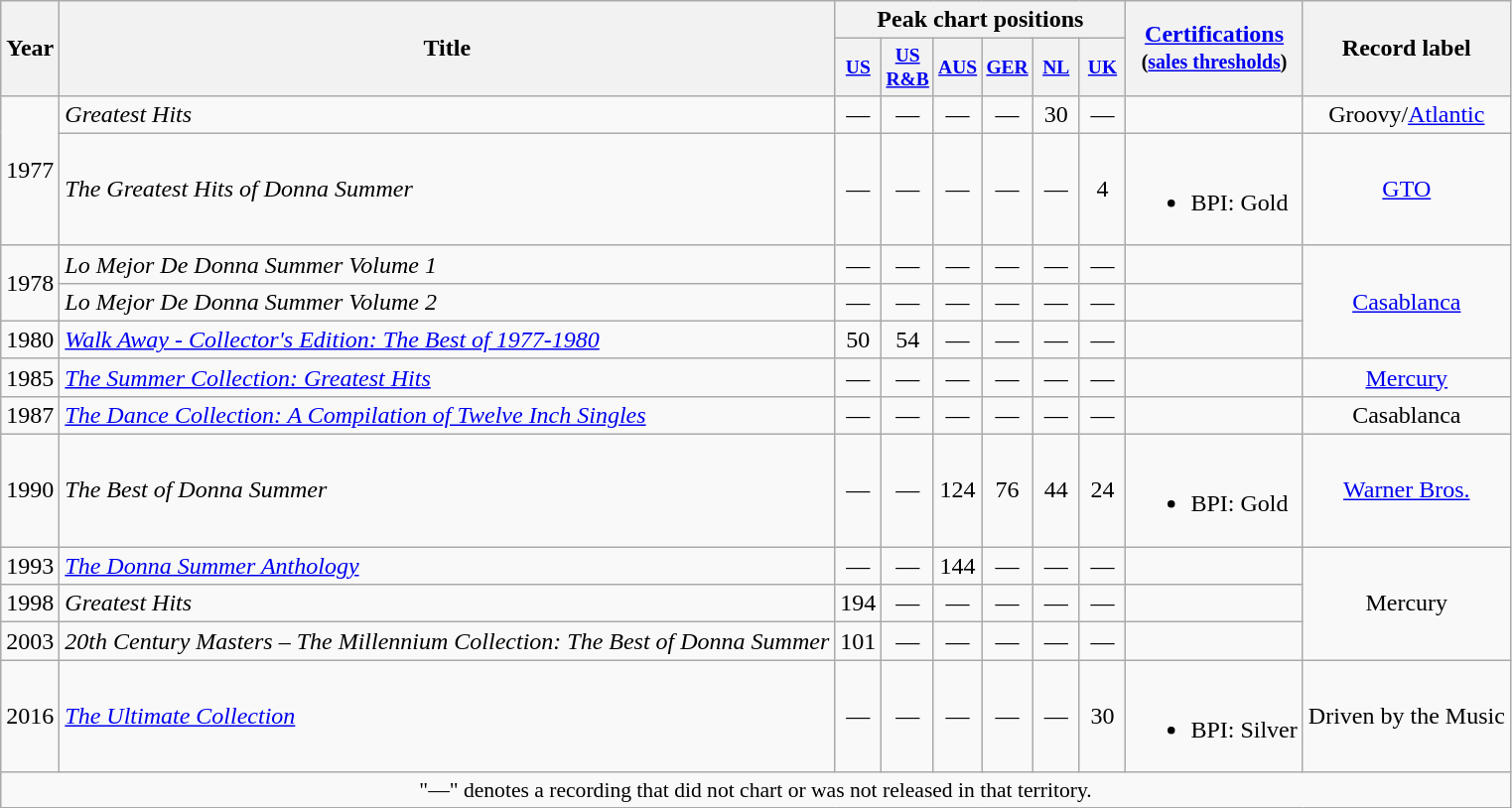<table class="wikitable" style=text-align:center;>
<tr>
<th rowspan="2">Year</th>
<th rowspan="2">Title</th>
<th colspan="6">Peak chart positions</th>
<th rowspan="2"><a href='#'>Certifications</a><br><small>(<a href='#'>sales thresholds</a>)</small></th>
<th rowspan="2">Record label</th>
</tr>
<tr style="font-size:small;">
<th width="25"><a href='#'>US</a> <br></th>
<th width="25"><a href='#'>US R&B</a> <br></th>
<th width="25"><a href='#'>AUS</a><br></th>
<th width="25"><a href='#'>GER</a><br></th>
<th width="25"><a href='#'>NL</a><br></th>
<th width="25"><a href='#'>UK</a> <br></th>
</tr>
<tr>
<td rowspan="2">1977</td>
<td align=left><em>Greatest Hits</em> </td>
<td>—</td>
<td>—</td>
<td>—</td>
<td>—</td>
<td>30</td>
<td>—</td>
<td align=left></td>
<td>Groovy/<a href='#'>Atlantic</a></td>
</tr>
<tr>
<td align=left><em>The Greatest Hits of Donna Summer</em> </td>
<td>—</td>
<td>—</td>
<td>—</td>
<td>—</td>
<td>—</td>
<td>4</td>
<td align=left><br><ul><li>BPI: Gold</li></ul></td>
<td><a href='#'>GTO</a></td>
</tr>
<tr>
<td rowspan="2">1978</td>
<td align=left><em>Lo Mejor De Donna Summer Volume 1</em> </td>
<td>—</td>
<td>—</td>
<td>—</td>
<td>—</td>
<td>—</td>
<td>—</td>
<td align=left></td>
<td rowspan="3"><a href='#'>Casablanca</a></td>
</tr>
<tr>
<td align=left><em>Lo Mejor De Donna Summer Volume 2</em> </td>
<td>—</td>
<td>—</td>
<td>—</td>
<td>—</td>
<td>—</td>
<td>—</td>
<td align=left></td>
</tr>
<tr>
<td>1980</td>
<td align=left><em><a href='#'>Walk Away - Collector's Edition: The Best of 1977-1980</a></em></td>
<td>50</td>
<td>54</td>
<td>—</td>
<td>—</td>
<td>—</td>
<td>—</td>
<td align=left></td>
</tr>
<tr>
<td>1985</td>
<td align=left><em><a href='#'>The Summer Collection: Greatest Hits</a></em></td>
<td>—</td>
<td>—</td>
<td>—</td>
<td>—</td>
<td>—</td>
<td>—</td>
<td align=left></td>
<td><a href='#'>Mercury</a></td>
</tr>
<tr>
<td>1987</td>
<td align=left><em><a href='#'>The Dance Collection: A Compilation of Twelve Inch Singles</a></em></td>
<td>—</td>
<td>—</td>
<td>—</td>
<td>—</td>
<td>—</td>
<td>—</td>
<td align=left></td>
<td>Casablanca</td>
</tr>
<tr>
<td>1990</td>
<td align=left><em>The Best of Donna Summer</em> </td>
<td>—</td>
<td>—</td>
<td>124</td>
<td>76</td>
<td>44</td>
<td>24</td>
<td align=left><br><ul><li>BPI: Gold</li></ul></td>
<td><a href='#'>Warner Bros.</a></td>
</tr>
<tr>
<td>1993</td>
<td align=left><em><a href='#'>The Donna Summer Anthology</a></em></td>
<td>—</td>
<td>—</td>
<td>144</td>
<td>—</td>
<td>—</td>
<td>—</td>
<td align=left></td>
<td rowspan="3">Mercury</td>
</tr>
<tr>
<td>1998</td>
<td align=left><em>Greatest Hits</em></td>
<td>194</td>
<td>—</td>
<td>—</td>
<td>—</td>
<td>—</td>
<td>—</td>
<td align=left></td>
</tr>
<tr>
<td>2003</td>
<td align=left><em>20th Century Masters – The Millennium Collection: The Best of Donna Summer</em></td>
<td>101</td>
<td>—</td>
<td>—</td>
<td>—</td>
<td>—</td>
<td>—</td>
<td align=left></td>
</tr>
<tr>
<td>2016</td>
<td align=left><em><a href='#'>The Ultimate Collection</a></em> </td>
<td>—</td>
<td>—</td>
<td>—</td>
<td>—</td>
<td>—</td>
<td>30</td>
<td align=left><br><ul><li>BPI: Silver</li></ul></td>
<td rowspan="1">Driven by the Music</td>
</tr>
<tr>
<td colspan="15" style="font-size:90%">"—" denotes a recording that did not chart or was not released in that territory.</td>
</tr>
</table>
